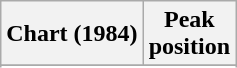<table class="wikitable sortable plainrowheaders" style="text-align:center">
<tr>
<th scope="col">Chart (1984)</th>
<th scope="col">Peak<br>position</th>
</tr>
<tr>
</tr>
<tr>
</tr>
</table>
